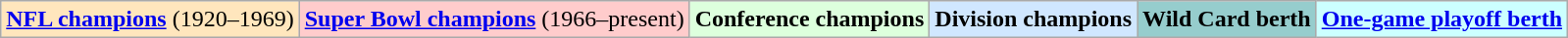<table class="wikitable" style="text-align: center">
<tr>
<td bgcolor="#FFE6BD"><strong><a href='#'>NFL champions</a></strong> (1920–1969)</td>
<td bgcolor="#FFCCCC"><strong><a href='#'>Super Bowl champions</a></strong> (1966–present)</td>
<td bgcolor="#ddffdd"><strong>Conference champions</strong></td>
<td bgcolor="#D0E7FF"><strong>Division champions</strong></td>
<td bgcolor="#96CDCD"><strong>Wild Card berth</strong></td>
<td bgcolor="#CCFFFF"><strong><a href='#'>One-game playoff berth</a></strong></td>
</tr>
</table>
